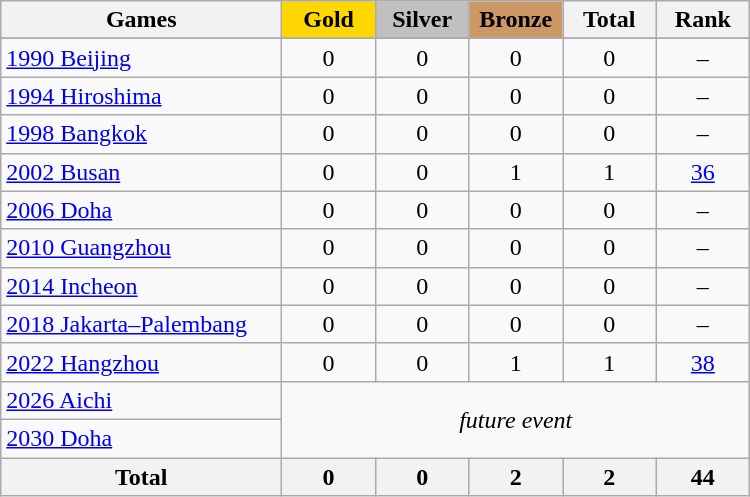<table class="wikitable sortable" style="text-align:center;">
<tr>
<th width=180>Games</th>
<th scope="col" style="background:gold; width:55px;">Gold</th>
<th scope="col" style="background:silver; width:55px;">Silver</th>
<th scope="col" style="background:#cc9966; width:55px;">Bronze</th>
<th width=55>Total</th>
<th width=55>Rank</th>
</tr>
<tr>
</tr>
<tr class="sortbottom">
<td align=left> <a href='#'>1990 Beijing</a></td>
<td>0</td>
<td>0</td>
<td>0</td>
<td>0</td>
<td>–</td>
</tr>
<tr>
<td align=left> <a href='#'>1994 Hiroshima</a></td>
<td>0</td>
<td>0</td>
<td>0</td>
<td>0</td>
<td>–</td>
</tr>
<tr>
<td align=left> <a href='#'>1998 Bangkok</a></td>
<td>0</td>
<td>0</td>
<td>0</td>
<td>0</td>
<td>–</td>
</tr>
<tr>
<td align=left> <a href='#'>2002 Busan</a></td>
<td>0</td>
<td>0</td>
<td>1</td>
<td>1</td>
<td><a href='#'>36</a></td>
</tr>
<tr>
<td align=left> <a href='#'>2006 Doha</a></td>
<td>0</td>
<td>0</td>
<td>0</td>
<td>0</td>
<td>–</td>
</tr>
<tr>
<td align=left> <a href='#'>2010 Guangzhou</a></td>
<td>0</td>
<td>0</td>
<td>0</td>
<td>0</td>
<td>–</td>
</tr>
<tr>
<td align=left> <a href='#'>2014 Incheon</a></td>
<td>0</td>
<td>0</td>
<td>0</td>
<td>0</td>
<td>–</td>
</tr>
<tr>
<td align=left> <a href='#'>2018 Jakarta–Palembang</a></td>
<td>0</td>
<td>0</td>
<td>0</td>
<td>0</td>
<td>–</td>
</tr>
<tr>
<td align=left> <a href='#'>2022 Hangzhou</a></td>
<td>0</td>
<td>0</td>
<td>1</td>
<td>1</td>
<td><a href='#'>38</a></td>
</tr>
<tr>
<td align=left> <a href='#'>2026 Aichi</a></td>
<td colspan=5 rowspan="2"><em>future event</em></td>
</tr>
<tr>
<td align=left> <a href='#'>2030 Doha</a></td>
</tr>
<tr class="sortbottom">
<th>Total</th>
<th>0</th>
<th>0</th>
<th>2</th>
<th>2</th>
<th>44</th>
</tr>
</table>
